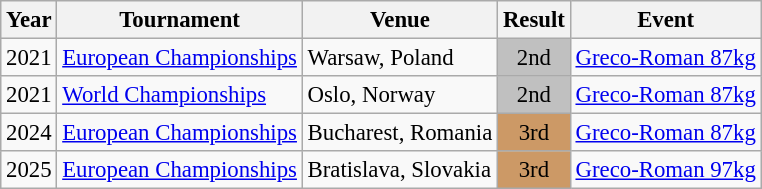<table class="wikitable" style="font-size:95%;">
<tr>
<th>Year</th>
<th>Tournament</th>
<th>Venue</th>
<th>Result</th>
<th>Event</th>
</tr>
<tr>
<td>2021</td>
<td><a href='#'>European Championships</a></td>
<td>Warsaw, Poland</td>
<td align="center" bgcolor="silver">2nd</td>
<td><a href='#'>Greco-Roman 87kg</a></td>
</tr>
<tr>
<td>2021</td>
<td><a href='#'>World Championships</a></td>
<td>Oslo, Norway</td>
<td align="center" bgcolor="silver">2nd</td>
<td><a href='#'>Greco-Roman 87kg</a></td>
</tr>
<tr>
<td>2024</td>
<td><a href='#'>European Championships</a></td>
<td>Bucharest, Romania</td>
<td align="center" bgcolor="cc9966">3rd</td>
<td><a href='#'>Greco-Roman 87kg</a></td>
</tr>
<tr>
<td>2025</td>
<td><a href='#'>European Championships</a></td>
<td>Bratislava, Slovakia</td>
<td align="center" bgcolor="cc9966">3rd</td>
<td><a href='#'>Greco-Roman 97kg</a></td>
</tr>
</table>
